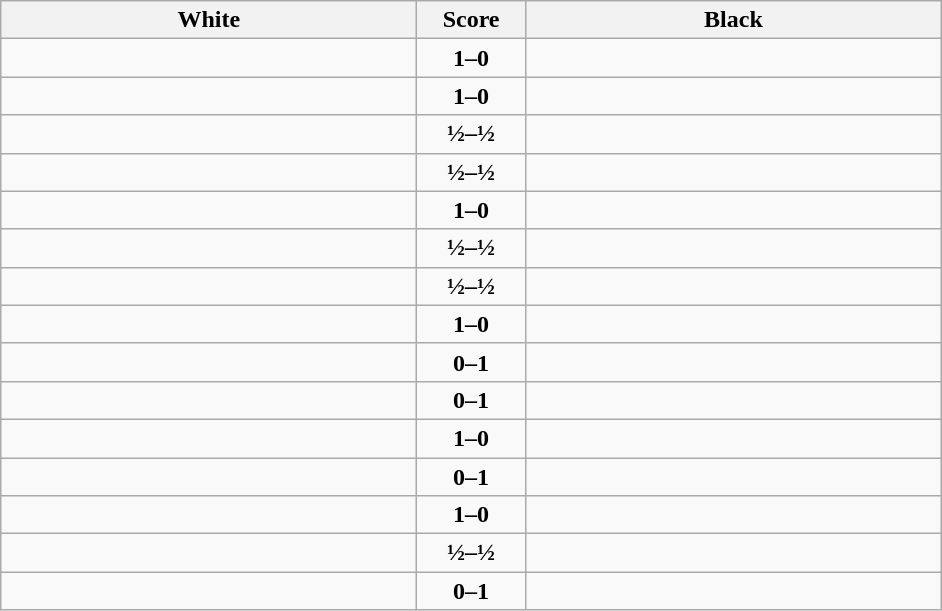<table class="wikitable" style="text-align: center;">
<tr>
<th align="right" width="270">White</th>
<th width="65">Score</th>
<th align="left" width="270">Black</th>
</tr>
<tr>
<td align=left><strong></strong></td>
<td align=center><strong>1–0</strong></td>
<td align=left></td>
</tr>
<tr>
<td align=left><strong></strong></td>
<td align=center><strong>1–0</strong></td>
<td align=left></td>
</tr>
<tr>
<td align=left></td>
<td align=center><strong>½–½</strong></td>
<td align=left></td>
</tr>
<tr>
<td align=left></td>
<td align=center><strong>½–½</strong></td>
<td align=left></td>
</tr>
<tr>
<td align=left><strong></strong></td>
<td align=center><strong>1–0</strong></td>
<td align=left></td>
</tr>
<tr>
<td align=left></td>
<td align=center><strong>½–½</strong></td>
<td align=left></td>
</tr>
<tr>
<td align=left></td>
<td align=center><strong>½–½</strong></td>
<td align=left></td>
</tr>
<tr>
<td align=left><strong></strong></td>
<td align=center><strong>1–0</strong></td>
<td align=left></td>
</tr>
<tr>
<td align=left></td>
<td align=center><strong>0–1</strong></td>
<td align=left><strong></strong></td>
</tr>
<tr>
<td align=left></td>
<td align=center><strong>0–1</strong></td>
<td align=left><strong></strong></td>
</tr>
<tr>
<td align=left><strong></strong></td>
<td align=center><strong>1–0</strong></td>
<td align=left></td>
</tr>
<tr>
<td align=left></td>
<td align=center><strong>0–1</strong></td>
<td align=left><strong></strong></td>
</tr>
<tr>
<td align=left><strong></strong></td>
<td align=center><strong>1–0</strong></td>
<td align=left></td>
</tr>
<tr>
<td align=left></td>
<td align=center><strong>½–½</strong></td>
<td align=left></td>
</tr>
<tr>
<td align=left></td>
<td align=center><strong>0–1</strong></td>
<td align=left><strong></strong></td>
</tr>
</table>
